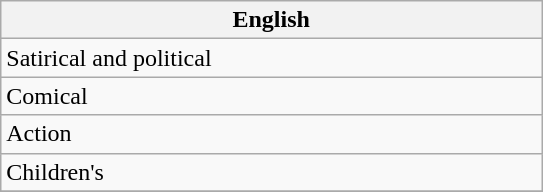<table class="wikitable">
<tr>
<th width=40%>English</th>
</tr>
<tr>
<td>Satirical and political </td>
</tr>
<tr>
<td>Comical </td>
</tr>
<tr>
<td>Action </td>
</tr>
<tr>
<td>Children's </td>
</tr>
<tr>
</tr>
</table>
